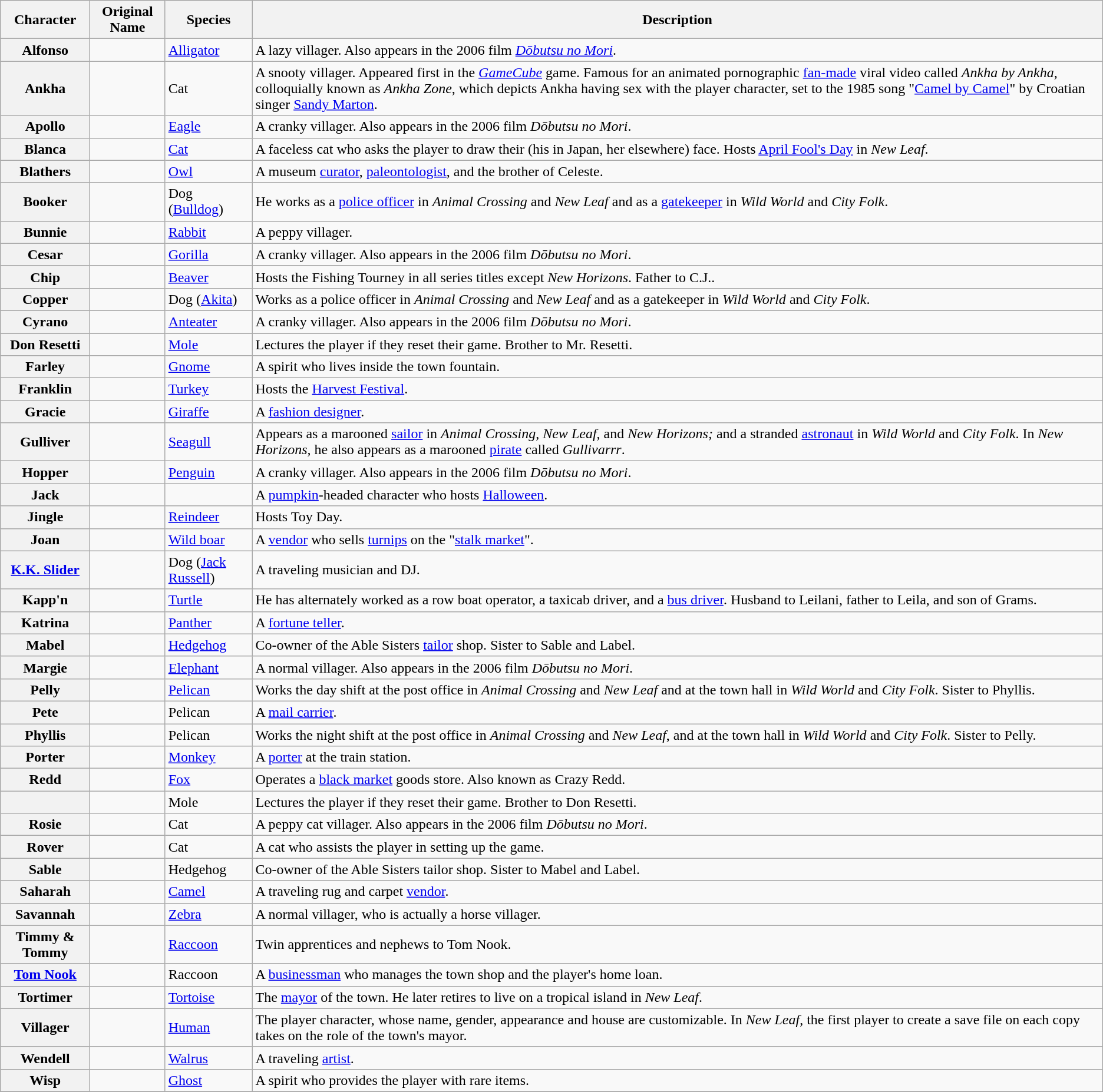<table class="wikitable plainrowheaders sortable">
<tr>
<th scope= "col">Character</th>
<th scope= "col">Original Name</th>
<th scope= "col">Species</th>
<th scope="col" class="unsortable">Description</th>
</tr>
<tr>
<th scope="row">Alfonso</th>
<td></td>
<td><a href='#'>Alligator</a></td>
<td>A lazy villager. Also appears in the 2006 film <em><a href='#'>Dōbutsu no Mori</a></em>.</td>
</tr>
<tr>
<th scope="row">Ankha</th>
<td></td>
<td>Cat</td>
<td>A snooty villager. Appeared first in the <em><a href='#'>GameCube</a></em> game. Famous for an animated pornographic <a href='#'>fan-made</a> viral video called <em>Ankha by Ankha</em>, colloquially known as <em>Ankha Zone</em>, which depicts Ankha having sex with the player character, set to the 1985 song "<a href='#'>Camel by Camel</a>" by Croatian singer <a href='#'>Sandy Marton</a>.</td>
</tr>
<tr>
<th scope="row">Apollo</th>
<td></td>
<td><a href='#'>Eagle</a></td>
<td>A cranky villager. Also appears in the 2006 film <em>Dōbutsu no Mori</em>.</td>
</tr>
<tr>
<th scope="row">Blanca</th>
<td></td>
<td><a href='#'>Cat</a></td>
<td>A faceless cat who asks the player to draw their (his in Japan, her elsewhere) face. Hosts <a href='#'>April Fool's Day</a> in <em>New Leaf</em>.</td>
</tr>
<tr>
<th scope="row">Blathers</th>
<td></td>
<td><a href='#'>Owl</a></td>
<td>A museum <a href='#'>curator</a>, <a href='#'>paleontologist</a>, and the brother of Celeste.</td>
</tr>
<tr>
<th scope="row">Booker</th>
<td></td>
<td>Dog (<a href='#'>Bulldog</a>)</td>
<td>He works as a <a href='#'>police officer</a> in <em>Animal Crossing</em> and <em>New Leaf</em> and as a <a href='#'>gatekeeper</a> in <em>Wild World</em> and <em>City Folk</em>.</td>
</tr>
<tr>
<th scope="row">Bunnie</th>
<td></td>
<td><a href='#'>Rabbit</a></td>
<td>A peppy villager.</td>
</tr>
<tr>
<th scope="row">Cesar</th>
<td></td>
<td><a href='#'>Gorilla</a></td>
<td>A cranky villager. Also appears in the 2006 film <em>Dōbutsu no Mori</em>.</td>
</tr>
<tr>
<th scope="row">Chip</th>
<td></td>
<td><a href='#'>Beaver</a></td>
<td>Hosts the Fishing Tourney in all series titles except <em>New Horizons</em>. Father to C.J..</td>
</tr>
<tr>
<th scope="row">Copper</th>
<td></td>
<td>Dog (<a href='#'>Akita</a>)</td>
<td>Works as a police officer in <em>Animal Crossing</em> and <em>New Leaf</em> and as a gatekeeper in <em>Wild World</em> and <em>City Folk</em>.</td>
</tr>
<tr>
<th scope="row">Cyrano</th>
<td></td>
<td><a href='#'>Anteater</a></td>
<td>A cranky villager. Also appears in the 2006 film <em>Dōbutsu no Mori</em>.</td>
</tr>
<tr>
<th scope="row">Don Resetti</th>
<td></td>
<td><a href='#'>Mole</a></td>
<td>Lectures the player if they reset their game. Brother to Mr. Resetti.</td>
</tr>
<tr>
<th scope="row">Farley</th>
<td></td>
<td><a href='#'>Gnome</a></td>
<td>A spirit who lives inside the town fountain.</td>
</tr>
<tr>
<th scope="row">Franklin</th>
<td></td>
<td><a href='#'>Turkey</a></td>
<td>Hosts the <a href='#'>Harvest Festival</a>.</td>
</tr>
<tr>
<th scope="row">Gracie</th>
<td></td>
<td><a href='#'>Giraffe</a></td>
<td>A <a href='#'>fashion designer</a>.</td>
</tr>
<tr>
<th scope="row">Gulliver</th>
<td></td>
<td><a href='#'>Seagull</a></td>
<td>Appears as a marooned <a href='#'>sailor</a> in <em>Animal Crossing</em>, <em>New Leaf</em>, and <em>New Horizons;</em> and a stranded <a href='#'>astronaut</a> in <em>Wild World</em> and <em>City Folk</em>. In <em>New Horizons,</em> he also appears as a marooned <a href='#'>pirate</a> called <em>Gullivarrr</em>.</td>
</tr>
<tr>
<th scope="row">Hopper</th>
<td></td>
<td><a href='#'>Penguin</a></td>
<td>A cranky villager. Also appears in the 2006 film <em>Dōbutsu no Mori</em>.</td>
</tr>
<tr>
<th scope="row">Jack</th>
<td></td>
<td></td>
<td>A <a href='#'>pumpkin</a>-headed character who hosts <a href='#'>Halloween</a>.</td>
</tr>
<tr>
<th scope="row">Jingle</th>
<td></td>
<td><a href='#'>Reindeer</a></td>
<td>Hosts Toy Day.</td>
</tr>
<tr>
<th scope="row">Joan</th>
<td></td>
<td><a href='#'>Wild boar</a></td>
<td>A <a href='#'>vendor</a> who sells <a href='#'>turnips</a> on the "<a href='#'>stalk market</a>".</td>
</tr>
<tr>
<th scope="row"><a href='#'>K.K. Slider</a></th>
<td></td>
<td>Dog (<a href='#'>Jack Russell</a>)</td>
<td>A traveling musician and DJ.</td>
</tr>
<tr>
<th scope="row">Kapp'n</th>
<td></td>
<td><a href='#'>Turtle</a></td>
<td>He has alternately worked as a row boat operator, a taxicab driver, and a <a href='#'>bus driver</a>. Husband to Leilani, father to Leila, and son of Grams.</td>
</tr>
<tr>
<th scope="row">Katrina</th>
<td></td>
<td><a href='#'>Panther</a></td>
<td>A <a href='#'>fortune teller</a>.</td>
</tr>
<tr>
<th scope="row">Mabel</th>
<td></td>
<td><a href='#'>Hedgehog</a></td>
<td>Co-owner of the Able Sisters <a href='#'>tailor</a> shop. Sister to Sable and Label.</td>
</tr>
<tr>
<th scope="row">Margie</th>
<td></td>
<td><a href='#'>Elephant</a></td>
<td>A normal villager. Also appears in the 2006 film <em>Dōbutsu no Mori</em>.</td>
</tr>
<tr>
<th scope="row">Pelly</th>
<td></td>
<td><a href='#'>Pelican</a></td>
<td>Works the day shift at the post office in <em>Animal Crossing</em> and <em>New Leaf</em> and at the town hall in <em>Wild World</em> and <em>City Folk</em>. Sister to Phyllis.</td>
</tr>
<tr>
<th scope="row">Pete</th>
<td></td>
<td>Pelican</td>
<td>A <a href='#'>mail carrier</a>.</td>
</tr>
<tr>
<th scope="row">Phyllis</th>
<td></td>
<td>Pelican</td>
<td>Works the night shift at the post office in <em>Animal Crossing</em> and <em>New Leaf</em>, and at the town hall in <em>Wild World</em> and <em>City Folk</em>. Sister to Pelly.</td>
</tr>
<tr>
<th scope="row">Porter</th>
<td></td>
<td><a href='#'>Monkey</a></td>
<td>A <a href='#'>porter</a> at the train station.</td>
</tr>
<tr>
<th scope="row">Redd</th>
<td></td>
<td><a href='#'>Fox</a></td>
<td>Operates a <a href='#'>black market</a> goods store. Also known as Crazy Redd.</td>
</tr>
<tr>
<th scope="row"></th>
<td></td>
<td>Mole</td>
<td>Lectures the player if they reset their game. Brother to Don Resetti.</td>
</tr>
<tr>
<th scope="row">Rosie</th>
<td></td>
<td>Cat</td>
<td>A peppy cat villager. Also appears in the 2006 film <em>Dōbutsu no Mori</em>.</td>
</tr>
<tr>
<th scope="row">Rover</th>
<td></td>
<td>Cat</td>
<td>A cat who assists the player in setting up the game.</td>
</tr>
<tr>
<th scope="row">Sable</th>
<td></td>
<td>Hedgehog</td>
<td>Co-owner of the Able Sisters tailor shop. Sister to Mabel and Label.</td>
</tr>
<tr>
<th scope="row">Saharah</th>
<td></td>
<td><a href='#'>Camel</a></td>
<td>A traveling rug and carpet <a href='#'>vendor</a>.</td>
</tr>
<tr>
<th scope="row">Savannah</th>
<td></td>
<td><a href='#'>Zebra</a></td>
<td>A normal villager, who is actually a horse villager.</td>
</tr>
<tr>
<th scope="row">Timmy & Tommy</th>
<td></td>
<td><a href='#'>Raccoon</a></td>
<td>Twin apprentices and nephews to Tom Nook.</td>
</tr>
<tr>
<th scope="row"><a href='#'>Tom Nook</a></th>
<td></td>
<td>Raccoon</td>
<td>A <a href='#'>businessman</a> who manages the town shop and the player's home loan.</td>
</tr>
<tr>
<th scope="row">Tortimer</th>
<td></td>
<td><a href='#'>Tortoise</a></td>
<td>The <a href='#'>mayor</a> of the town. He later retires to live on a tropical island in <em>New Leaf</em>.</td>
</tr>
<tr>
<th scope="row">Villager</th>
<td></td>
<td><a href='#'>Human</a></td>
<td>The player character, whose name, gender, appearance and house are customizable. In <em>New Leaf</em>, the first player to create a save file on each copy takes on the role of the town's mayor.</td>
</tr>
<tr>
<th scope="row">Wendell</th>
<td></td>
<td><a href='#'>Walrus</a></td>
<td>A traveling <a href='#'>artist</a>.</td>
</tr>
<tr>
<th scope="row">Wisp</th>
<td></td>
<td><a href='#'>Ghost</a></td>
<td>A spirit who provides the player with rare items.</td>
</tr>
<tr>
</tr>
</table>
